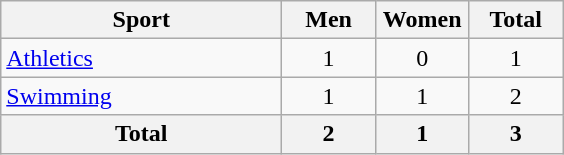<table class="wikitable sortable" style="text-align:center;">
<tr>
<th width=180>Sport</th>
<th width=55>Men</th>
<th width=55>Women</th>
<th width=55>Total</th>
</tr>
<tr>
<td align=left><a href='#'>Athletics</a></td>
<td>1</td>
<td>0</td>
<td>1</td>
</tr>
<tr>
<td align=left><a href='#'>Swimming</a></td>
<td>1</td>
<td>1</td>
<td>2</td>
</tr>
<tr>
<th>Total</th>
<th>2</th>
<th>1</th>
<th>3</th>
</tr>
</table>
